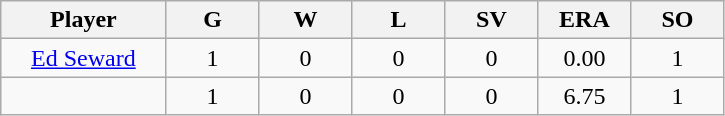<table class="wikitable sortable">
<tr>
<th bgcolor="#DDDDFF" width="16%">Player</th>
<th bgcolor="#DDDDFF" width="9%">G</th>
<th bgcolor="#DDDDFF" width="9%">W</th>
<th bgcolor="#DDDDFF" width="9%">L</th>
<th bgcolor="#DDDDFF" width="9%">SV</th>
<th bgcolor="#DDDDFF" width="9%">ERA</th>
<th bgcolor="#DDDDFF" width="9%">SO</th>
</tr>
<tr align="center">
<td><a href='#'>Ed Seward</a></td>
<td>1</td>
<td>0</td>
<td>0</td>
<td>0</td>
<td>0.00</td>
<td>1</td>
</tr>
<tr align=center>
<td></td>
<td>1</td>
<td>0</td>
<td>0</td>
<td>0</td>
<td>6.75</td>
<td>1</td>
</tr>
</table>
